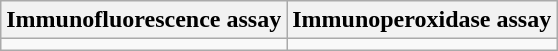<table class="wikitable mw-collapsible">
<tr>
<th>Immunofluorescence assay</th>
<th>Immunoperoxidase assay</th>
</tr>
<tr>
<td></td>
<td></td>
</tr>
</table>
